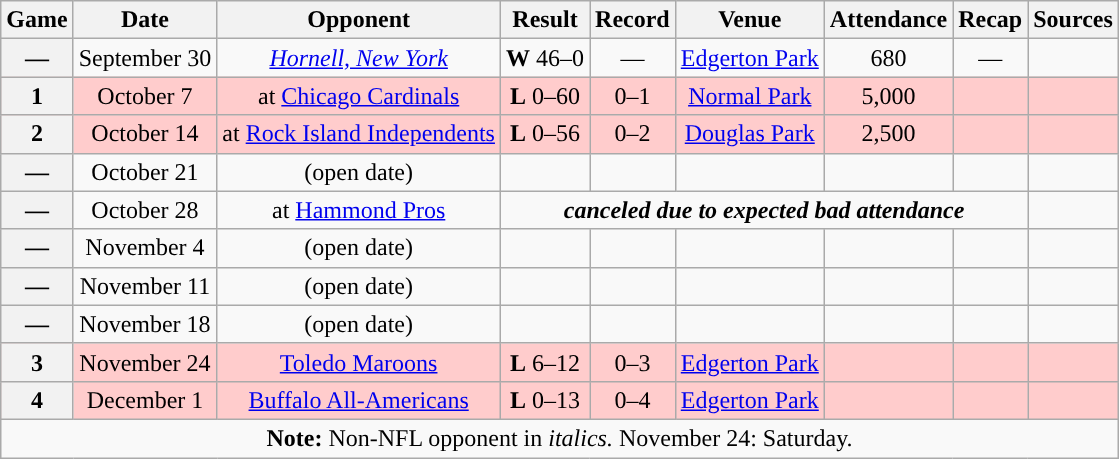<table class="wikitable" style="text-align:center">
<tr>
<th>Game</th>
<th>Date</th>
<th>Opponent</th>
<th>Result</th>
<th>Record</th>
<th>Venue</th>
<th>Attendance</th>
<th>Recap</th>
<th>Sources</th>
</tr>
<tr>
<th>—</th>
<td>September 30</td>
<td><em><a href='#'>Hornell, New York</a></em></td>
<td><strong>W</strong> 46–0</td>
<td>—</td>
<td><a href='#'>Edgerton Park</a></td>
<td>680</td>
<td>—</td>
<td></td>
</tr>
<tr style="background:#fcc">
<th>1</th>
<td>October 7</td>
<td>at <a href='#'>Chicago Cardinals</a></td>
<td><strong>L</strong> 0–60</td>
<td>0–1</td>
<td><a href='#'>Normal Park</a></td>
<td>5,000</td>
<td></td>
<td></td>
</tr>
<tr style="background:#fcc">
<th>2</th>
<td>October 14</td>
<td>at <a href='#'>Rock Island Independents</a></td>
<td><strong>L</strong> 0–56</td>
<td>0–2</td>
<td><a href='#'>Douglas Park</a></td>
<td>2,500</td>
<td></td>
<td></td>
</tr>
<tr>
<th>—</th>
<td>October 21</td>
<td>(open date)</td>
<td></td>
<td></td>
<td></td>
<td></td>
<td></td>
<td></td>
</tr>
<tr>
<th>—</th>
<td>October 28</td>
<td>at <a href='#'>Hammond Pros</a></td>
<td colspan="5"><strong><em>canceled due to expected bad attendance</em></strong></td>
<td></td>
</tr>
<tr>
<th>—</th>
<td>November 4</td>
<td>(open date)</td>
<td></td>
<td></td>
<td></td>
<td></td>
<td></td>
<td></td>
</tr>
<tr>
<th>—</th>
<td>November 11</td>
<td>(open date)</td>
<td></td>
<td></td>
<td></td>
<td></td>
<td></td>
<td></td>
</tr>
<tr>
<th>—</th>
<td>November 18</td>
<td>(open date)</td>
<td></td>
<td></td>
<td></td>
<td></td>
<td></td>
<td></td>
</tr>
<tr style="background:#fcc">
<th>3</th>
<td>November 24</td>
<td><a href='#'>Toledo Maroons</a></td>
<td><strong>L</strong> 6–12</td>
<td>0–3</td>
<td><a href='#'>Edgerton Park</a></td>
<td></td>
<td></td>
<td></td>
</tr>
<tr style="background:#fcc">
<th>4</th>
<td>December 1</td>
<td><a href='#'>Buffalo All-Americans</a></td>
<td><strong>L</strong> 0–13</td>
<td>0–4</td>
<td><a href='#'>Edgerton Park</a></td>
<td></td>
<td></td>
<td></td>
</tr>
<tr>
<td colspan="10"><strong>Note:</strong> Non-NFL opponent in <em>italics.</em> November 24: Saturday.</td>
</tr>
</table>
